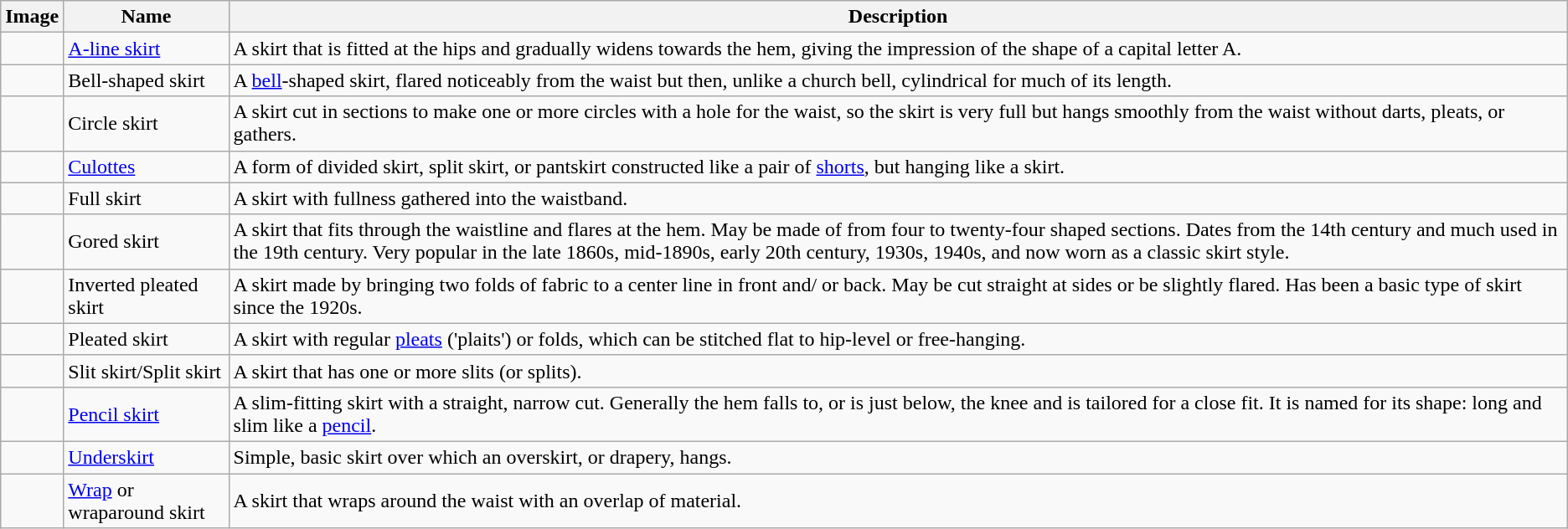<table class="wikitable">
<tr>
<th>Image</th>
<th>Name</th>
<th>Description</th>
</tr>
<tr>
<td></td>
<td><a href='#'>A-line skirt</a></td>
<td>A skirt that is fitted at the hips and gradually widens towards the hem, giving the impression of the shape of a capital letter A.</td>
</tr>
<tr>
<td></td>
<td>Bell-shaped skirt</td>
<td>A <a href='#'>bell</a>-shaped skirt, flared noticeably from the waist but then, unlike a church bell, cylindrical for much of its length.</td>
</tr>
<tr>
<td></td>
<td>Circle skirt</td>
<td>A skirt cut in sections to make one or more circles with a hole for the waist, so the skirt is very full but hangs smoothly from the waist without darts, pleats, or gathers.</td>
</tr>
<tr>
<td></td>
<td><a href='#'>Culottes</a></td>
<td>A form of divided skirt, split skirt, or pantskirt constructed like a pair of <a href='#'>shorts</a>, but hanging like a skirt.</td>
</tr>
<tr>
<td></td>
<td>Full skirt</td>
<td>A skirt with fullness gathered into the waistband.</td>
</tr>
<tr>
<td></td>
<td>Gored skirt</td>
<td>A skirt that fits through the waistline and flares at the hem. May be made of from four to twenty-four shaped sections. Dates from the 14th century and much used in the 19th century. Very popular in the late 1860s, mid-1890s, early 20th century, 1930s, 1940s, and now worn as a classic skirt style.</td>
</tr>
<tr>
<td></td>
<td>Inverted pleated skirt</td>
<td>A skirt made by bringing two folds of fabric to a center line in front and/ or back. May be cut straight at sides or be slightly flared. Has been a basic type of skirt since the 1920s.</td>
</tr>
<tr>
<td></td>
<td>Pleated skirt</td>
<td>A skirt with regular <a href='#'>pleats</a> ('plaits') or folds, which can be stitched flat to hip-level or free-hanging.</td>
</tr>
<tr>
<td></td>
<td>Slit skirt/Split skirt</td>
<td>A skirt that has one or more slits (or splits).</td>
</tr>
<tr>
<td></td>
<td><a href='#'>Pencil skirt</a></td>
<td>A slim-fitting skirt with a straight, narrow cut. Generally the hem falls to, or is just below, the knee and is tailored for a close fit. It is named for its shape: long and slim like a <a href='#'>pencil</a>.</td>
</tr>
<tr>
<td></td>
<td><a href='#'>Underskirt</a></td>
<td>Simple, basic skirt over which an overskirt, or drapery, hangs.</td>
</tr>
<tr>
<td></td>
<td><a href='#'>Wrap</a> or wraparound skirt</td>
<td>A skirt that wraps around the waist with an overlap of material.</td>
</tr>
</table>
